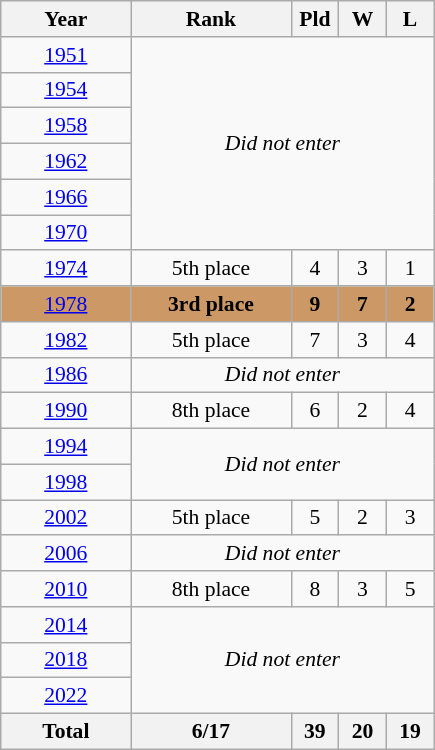<table class="wikitable" style="text-align: center;font-size:90%;">
<tr>
<th width=80>Year</th>
<th width=100>Rank</th>
<th width=25>Pld</th>
<th width=25>W</th>
<th width=25>L</th>
</tr>
<tr>
<td> <a href='#'>1951</a></td>
<td rowspan=6 colspan=4><em>Did not enter</em></td>
</tr>
<tr>
<td> <a href='#'>1954</a></td>
</tr>
<tr>
<td> <a href='#'>1958</a></td>
</tr>
<tr>
<td> <a href='#'>1962</a></td>
</tr>
<tr>
<td> <a href='#'>1966</a></td>
</tr>
<tr>
<td> <a href='#'>1970</a></td>
</tr>
<tr>
<td> <a href='#'>1974</a></td>
<td>5th place</td>
<td>4</td>
<td>3</td>
<td>1</td>
</tr>
<tr bgcolor="#cc9966">
<td> <a href='#'>1978</a></td>
<td><strong>3rd place</strong></td>
<td><strong>9</strong></td>
<td><strong>7</strong></td>
<td><strong>2</strong></td>
</tr>
<tr>
<td> <a href='#'>1982</a></td>
<td>5th place</td>
<td>7</td>
<td>3</td>
<td>4</td>
</tr>
<tr>
<td> <a href='#'>1986</a></td>
<td colspan=4><em>Did not enter</em></td>
</tr>
<tr>
<td> <a href='#'>1990</a></td>
<td>8th place</td>
<td>6</td>
<td>2</td>
<td>4</td>
</tr>
<tr>
<td> <a href='#'>1994</a></td>
<td rowspan=2 colspan=4><em>Did not enter</em></td>
</tr>
<tr>
<td> <a href='#'>1998</a></td>
</tr>
<tr>
<td> <a href='#'>2002</a></td>
<td>5th place</td>
<td>5</td>
<td>2</td>
<td>3</td>
</tr>
<tr>
<td> <a href='#'>2006</a></td>
<td rowspan=1 colspan=4><em>Did not enter</em></td>
</tr>
<tr>
<td> <a href='#'>2010</a></td>
<td>8th place</td>
<td>8</td>
<td>3</td>
<td>5</td>
</tr>
<tr>
<td> <a href='#'>2014</a></td>
<td rowspan=3 colspan=4><em>Did not enter</em></td>
</tr>
<tr>
<td> <a href='#'>2018</a></td>
</tr>
<tr>
<td> <a href='#'>2022</a></td>
</tr>
<tr>
<th>Total</th>
<th>6/17</th>
<th>39</th>
<th>20</th>
<th>19</th>
</tr>
</table>
